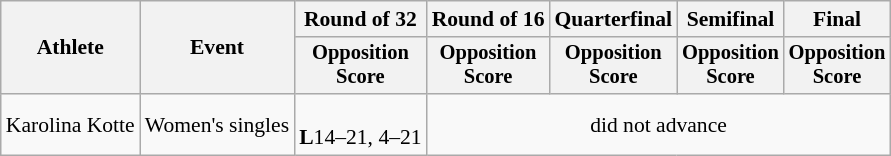<table class="wikitable" style="font-size:90%">
<tr>
<th rowspan=2>Athlete</th>
<th rowspan=2>Event</th>
<th>Round of 32</th>
<th>Round of 16</th>
<th>Quarterfinal</th>
<th>Semifinal</th>
<th colspan=2>Final</th>
</tr>
<tr style="font-size:95%">
<th>Opposition<br>Score</th>
<th>Opposition<br>Score</th>
<th>Opposition<br>Score</th>
<th>Opposition<br>Score</th>
<th>Opposition<br>Score</th>
</tr>
<tr align=center>
<td align=left>Karolina Kotte</td>
<td align=left>Women's singles</td>
<td><br><strong>L</strong>14–21, 4–21</td>
<td colspan=4>did not advance</td>
</tr>
</table>
